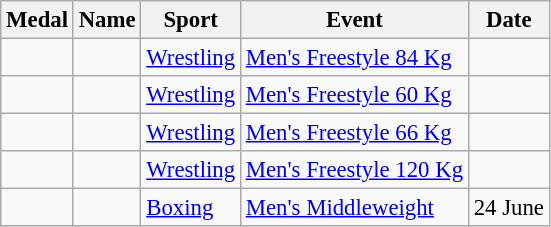<table class="wikitable sortable" style="font-size: 95%;">
<tr>
<th>Medal</th>
<th>Name</th>
<th>Sport</th>
<th>Event</th>
<th>Date</th>
</tr>
<tr>
<td></td>
<td></td>
<td><a href='#'>Wrestling</a></td>
<td><a href='#'>Men's Freestyle 84 Kg</a></td>
<td></td>
</tr>
<tr>
<td></td>
<td></td>
<td><a href='#'>Wrestling</a></td>
<td><a href='#'>Men's Freestyle 60 Kg</a></td>
<td></td>
</tr>
<tr>
<td></td>
<td></td>
<td><a href='#'>Wrestling</a></td>
<td><a href='#'>Men's Freestyle 66 Kg</a></td>
<td></td>
</tr>
<tr>
<td></td>
<td></td>
<td><a href='#'>Wrestling</a></td>
<td><a href='#'>Men's Freestyle 120 Kg</a></td>
<td></td>
</tr>
<tr>
<td></td>
<td></td>
<td><a href='#'>Boxing</a></td>
<td><a href='#'>Men's Middleweight</a></td>
<td>24 June</td>
</tr>
</table>
